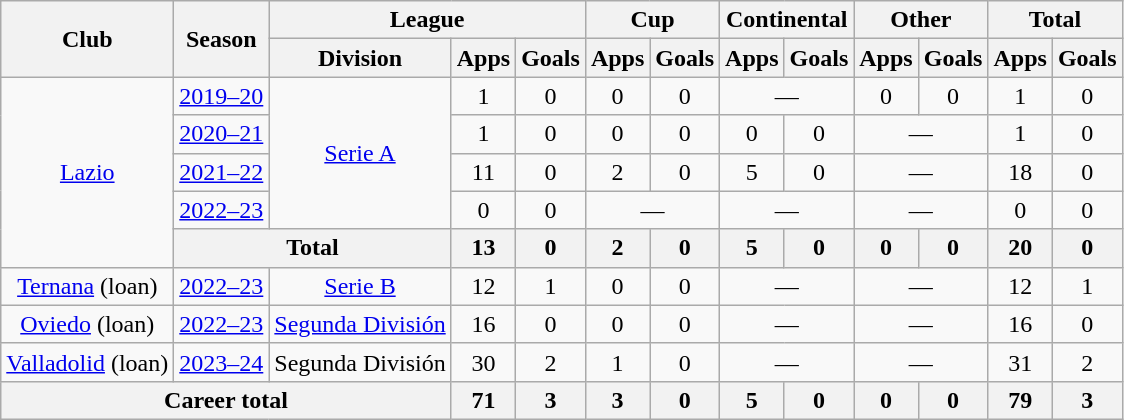<table class="wikitable" style="text-align:center">
<tr>
<th rowspan="2">Club</th>
<th rowspan="2">Season</th>
<th colspan="3">League</th>
<th colspan="2">Cup</th>
<th colspan="2">Continental</th>
<th colspan="2">Other</th>
<th colspan="2">Total</th>
</tr>
<tr>
<th>Division</th>
<th>Apps</th>
<th>Goals</th>
<th>Apps</th>
<th>Goals</th>
<th>Apps</th>
<th>Goals</th>
<th>Apps</th>
<th>Goals</th>
<th>Apps</th>
<th>Goals</th>
</tr>
<tr>
<td rowspan="5"><a href='#'>Lazio</a></td>
<td><a href='#'>2019–20</a></td>
<td rowspan="4"><a href='#'>Serie A</a></td>
<td>1</td>
<td>0</td>
<td>0</td>
<td>0</td>
<td colspan="2">—</td>
<td>0</td>
<td>0</td>
<td>1</td>
<td>0</td>
</tr>
<tr>
<td><a href='#'>2020–21</a></td>
<td>1</td>
<td>0</td>
<td>0</td>
<td>0</td>
<td>0</td>
<td>0</td>
<td colspan="2">—</td>
<td>1</td>
<td>0</td>
</tr>
<tr>
<td><a href='#'>2021–22</a></td>
<td>11</td>
<td>0</td>
<td>2</td>
<td>0</td>
<td>5</td>
<td>0</td>
<td colspan="2">—</td>
<td>18</td>
<td>0</td>
</tr>
<tr>
<td><a href='#'>2022–23</a></td>
<td>0</td>
<td>0</td>
<td colspan="2">—</td>
<td colspan="2">—</td>
<td colspan="2">—</td>
<td>0</td>
<td>0</td>
</tr>
<tr>
<th colspan="2">Total</th>
<th>13</th>
<th>0</th>
<th>2</th>
<th>0</th>
<th>5</th>
<th>0</th>
<th>0</th>
<th>0</th>
<th>20</th>
<th>0</th>
</tr>
<tr>
<td><a href='#'>Ternana</a> (loan)</td>
<td><a href='#'>2022–23</a></td>
<td><a href='#'>Serie B</a></td>
<td>12</td>
<td>1</td>
<td>0</td>
<td>0</td>
<td colspan="2">—</td>
<td colspan="2">—</td>
<td>12</td>
<td>1</td>
</tr>
<tr>
<td><a href='#'>Oviedo</a> (loan)</td>
<td><a href='#'>2022–23</a></td>
<td><a href='#'>Segunda División</a></td>
<td>16</td>
<td>0</td>
<td>0</td>
<td>0</td>
<td colspan="2">—</td>
<td colspan="2">—</td>
<td>16</td>
<td>0</td>
</tr>
<tr>
<td><a href='#'>Valladolid</a> (loan)</td>
<td><a href='#'>2023–24</a></td>
<td>Segunda División</td>
<td>30</td>
<td>2</td>
<td>1</td>
<td>0</td>
<td colspan="2">—</td>
<td colspan="2">—</td>
<td>31</td>
<td>2</td>
</tr>
<tr>
<th colspan="3">Career total</th>
<th>71</th>
<th>3</th>
<th>3</th>
<th>0</th>
<th>5</th>
<th>0</th>
<th>0</th>
<th>0</th>
<th>79</th>
<th>3</th>
</tr>
</table>
